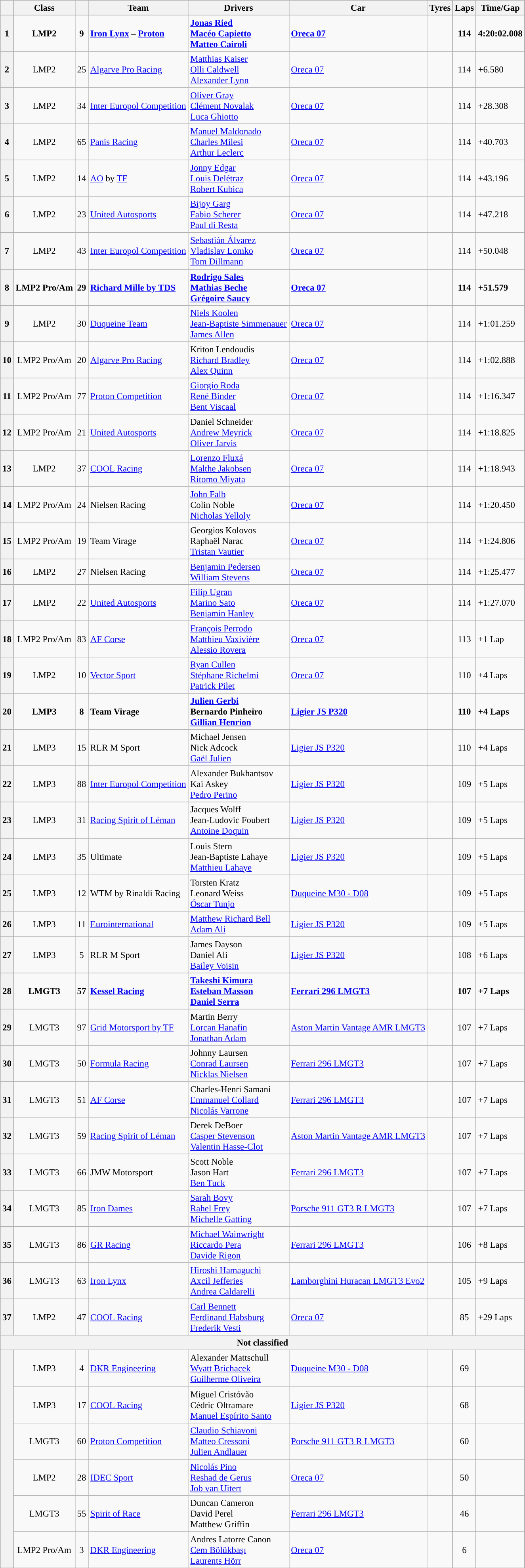<table class="wikitable" style="font-size:95%;">
<tr>
<th></th>
<th>Class</th>
<th></th>
<th>Team</th>
<th>Drivers</th>
<th>Car</th>
<th>Tyres</th>
<th>Laps</th>
<th>Time/Gap</th>
</tr>
<tr style="font-weight: bold;">
<th>1</th>
<td align="center">LMP2</td>
<td align="center">9</td>
<td> <a href='#'>Iron Lynx</a> – <a href='#'>Proton</a></td>
<td> <a href='#'>Jonas Ried</a><br> <a href='#'>Macéo Capietto</a><br> <a href='#'>Matteo Cairoli</a></td>
<td><a href='#'>Oreca 07</a></td>
<td align="center"></td>
<td align="center">114</td>
<td align="center">4:20:02.008</td>
</tr>
<tr>
<th>2</th>
<td align="center">LMP2</td>
<td align="center">25</td>
<td> <a href='#'>Algarve Pro Racing</a></td>
<td> <a href='#'>Matthias Kaiser</a><br> <a href='#'>Olli Caldwell</a><br> <a href='#'>Alexander Lynn</a></td>
<td><a href='#'>Oreca 07</a></td>
<td align="center"></td>
<td align="center">114</td>
<td>+6.580</td>
</tr>
<tr>
<th>3</th>
<td align="center">LMP2</td>
<td align="center">34</td>
<td> <a href='#'>Inter Europol Competition</a></td>
<td> <a href='#'>Oliver Gray</a><br> <a href='#'>Clément Novalak</a><br> <a href='#'>Luca Ghiotto</a></td>
<td><a href='#'>Oreca 07</a></td>
<td align="center"></td>
<td align="center">114</td>
<td>+28.308</td>
</tr>
<tr>
<th>4</th>
<td align="center">LMP2</td>
<td align="center">65</td>
<td> <a href='#'>Panis Racing</a></td>
<td> <a href='#'>Manuel Maldonado</a><br> <a href='#'>Charles Milesi</a><br> <a href='#'>Arthur Leclerc</a></td>
<td><a href='#'>Oreca 07</a></td>
<td align="center"></td>
<td align="center">114</td>
<td>+40.703</td>
</tr>
<tr>
<th>5</th>
<td align="center">LMP2</td>
<td align="center">14</td>
<td> <a href='#'>AO</a> by <a href='#'>TF</a></td>
<td> <a href='#'>Jonny Edgar</a><br> <a href='#'>Louis Delétraz</a><br> <a href='#'>Robert Kubica</a></td>
<td><a href='#'>Oreca 07</a></td>
<td align="center"></td>
<td align="center">114</td>
<td>+43.196</td>
</tr>
<tr>
<th>6</th>
<td align="center">LMP2</td>
<td align="center">23</td>
<td> <a href='#'>United Autosports</a></td>
<td> <a href='#'>Bijoy Garg</a><br> <a href='#'>Fabio Scherer</a><br> <a href='#'>Paul di Resta</a></td>
<td><a href='#'>Oreca 07</a></td>
<td align="center"></td>
<td align="center">114</td>
<td>+47.218</td>
</tr>
<tr>
<th>7</th>
<td align="center">LMP2</td>
<td align="center">43</td>
<td> <a href='#'>Inter Europol Competition</a></td>
<td> <a href='#'>Sebastián Álvarez</a><br> <a href='#'>Vladislav Lomko</a><br> <a href='#'>Tom Dillmann</a></td>
<td><a href='#'>Oreca 07</a></td>
<td align="center"></td>
<td align="center">114</td>
<td>+50.048</td>
</tr>
<tr style="font-weight: bold;">
<th>8</th>
<td align="center">LMP2 Pro/Am</td>
<td align="center">29</td>
<td> <a href='#'>Richard Mille by TDS</a></td>
<td> <a href='#'>Rodrigo Sales</a><br> <a href='#'>Mathias Beche</a><br> <a href='#'>Grégoire Saucy</a></td>
<td><a href='#'>Oreca 07</a></td>
<td align="center"></td>
<td align="center">114</td>
<td>+51.579</td>
</tr>
<tr>
<th>9</th>
<td align="center">LMP2</td>
<td align="center">30</td>
<td> <a href='#'>Duqueine Team</a></td>
<td> <a href='#'>Niels Koolen</a><br> <a href='#'>Jean-Baptiste Simmenauer</a><br> <a href='#'>James Allen</a></td>
<td><a href='#'>Oreca 07</a></td>
<td align="center"></td>
<td align="center">114</td>
<td>+1:01.259</td>
</tr>
<tr>
<th>10</th>
<td align="center">LMP2 Pro/Am</td>
<td align="center">20</td>
<td> <a href='#'>Algarve Pro Racing</a></td>
<td> Kriton Lendoudis<br> <a href='#'>Richard Bradley</a><br> <a href='#'>Alex Quinn</a></td>
<td><a href='#'>Oreca 07</a></td>
<td align="center"></td>
<td align="center">114</td>
<td>+1:02.888</td>
</tr>
<tr>
<th>11</th>
<td align="center">LMP2 Pro/Am</td>
<td align="center">77</td>
<td> <a href='#'>Proton Competition</a></td>
<td> <a href='#'>Giorgio Roda</a><br> <a href='#'>René Binder</a><br> <a href='#'>Bent Viscaal</a></td>
<td><a href='#'>Oreca 07</a></td>
<td align="center"></td>
<td align="center">114</td>
<td>+1:16.347</td>
</tr>
<tr>
<th>12</th>
<td align="center">LMP2 Pro/Am</td>
<td align="center">21</td>
<td> <a href='#'>United Autosports</a></td>
<td> Daniel Schneider<br> <a href='#'>Andrew Meyrick</a><br> <a href='#'>Oliver Jarvis</a></td>
<td><a href='#'>Oreca 07</a></td>
<td align="center"></td>
<td align="center">114</td>
<td>+1:18.825</td>
</tr>
<tr>
<th>13</th>
<td align="center">LMP2</td>
<td align="center">37</td>
<td> <a href='#'>COOL Racing</a></td>
<td> <a href='#'>Lorenzo Fluxá</a><br> <a href='#'>Malthe Jakobsen</a><br> <a href='#'>Ritomo Miyata</a></td>
<td><a href='#'>Oreca 07</a></td>
<td align="center"></td>
<td align="center">114</td>
<td>+1:18.943</td>
</tr>
<tr>
<th>14</th>
<td align="center">LMP2 Pro/Am</td>
<td align="center">24</td>
<td> Nielsen Racing</td>
<td> <a href='#'>John Falb</a><br> Colin Noble<br> <a href='#'>Nicholas Yelloly</a></td>
<td><a href='#'>Oreca 07</a></td>
<td align="center"></td>
<td align="center">114</td>
<td>+1:20.450</td>
</tr>
<tr>
<th>15</th>
<td align="center">LMP2 Pro/Am</td>
<td align="center">19</td>
<td> Team Virage</td>
<td> Georgios Kolovos<br> Raphaël Narac<br> <a href='#'>Tristan Vautier</a></td>
<td><a href='#'>Oreca 07</a></td>
<td align="center"></td>
<td align="center">114</td>
<td>+1:24.806</td>
</tr>
<tr>
<th>16</th>
<td align="center">LMP2</td>
<td align="center">27</td>
<td> Nielsen Racing</td>
<td> <a href='#'>Benjamin Pedersen</a><br> <a href='#'>William Stevens</a></td>
<td><a href='#'>Oreca 07</a></td>
<td align="center"></td>
<td align="center">114</td>
<td>+1:25.477</td>
</tr>
<tr>
<th>17</th>
<td align="center">LMP2</td>
<td align="center">22</td>
<td> <a href='#'>United Autosports</a></td>
<td> <a href='#'>Filip Ugran</a><br> <a href='#'>Marino Sato</a><br> <a href='#'>Benjamin Hanley</a></td>
<td><a href='#'>Oreca 07</a></td>
<td align="center"></td>
<td align="center">114</td>
<td>+1:27.070</td>
</tr>
<tr>
<th>18</th>
<td align="center">LMP2 Pro/Am</td>
<td align="center">83</td>
<td> <a href='#'>AF Corse</a></td>
<td> <a href='#'>François Perrodo</a><br> <a href='#'>Matthieu Vaxivière</a><br> <a href='#'>Alessio Rovera</a></td>
<td><a href='#'>Oreca 07</a></td>
<td align="center"></td>
<td align="center">113</td>
<td>+1 Lap</td>
</tr>
<tr>
<th>19</th>
<td align="center">LMP2</td>
<td align="center">10</td>
<td> <a href='#'>Vector Sport</a></td>
<td> <a href='#'>Ryan Cullen</a><br> <a href='#'>Stéphane Richelmi</a><br> <a href='#'>Patrick Pilet</a></td>
<td><a href='#'>Oreca 07</a></td>
<td align="center"></td>
<td align="center">110</td>
<td>+4 Laps</td>
</tr>
<tr style="font-weight: bold;">
<th>20</th>
<td align="center">LMP3</td>
<td align="center">8</td>
<td> Team Virage</td>
<td> <a href='#'>Julien Gerbi</a><br> Bernardo Pinheiro<br> <a href='#'>Gillian Henrion</a></td>
<td><a href='#'>Ligier JS P320</a></td>
<td align="center"></td>
<td align="center">110</td>
<td>+4 Laps</td>
</tr>
<tr>
<th>21</th>
<td align="center">LMP3</td>
<td align="center">15</td>
<td> RLR M Sport</td>
<td> Michael Jensen<br> Nick Adcock<br> <a href='#'>Gaël Julien</a></td>
<td><a href='#'>Ligier JS P320</a></td>
<td align="center"></td>
<td align="center">110</td>
<td>+4 Laps</td>
</tr>
<tr>
<th>22</th>
<td align="center">LMP3</td>
<td align="center">88</td>
<td> <a href='#'>Inter Europol Competition</a></td>
<td> Alexander Bukhantsov<br> Kai Askey<br> <a href='#'>Pedro Perino</a></td>
<td><a href='#'>Ligier JS P320</a></td>
<td align="center"></td>
<td align="center">109</td>
<td>+5 Laps</td>
</tr>
<tr>
<th>23</th>
<td align="center">LMP3</td>
<td align="center">31</td>
<td> <a href='#'>Racing Spirit of Léman</a></td>
<td> Jacques Wolff<br> Jean-Ludovic Foubert<br> <a href='#'>Antoine Doquin</a></td>
<td><a href='#'>Ligier JS P320</a></td>
<td align="center"></td>
<td align="center">109</td>
<td>+5 Laps</td>
</tr>
<tr>
<th>24</th>
<td align="center">LMP3</td>
<td align="center">35</td>
<td> Ultimate</td>
<td> Louis Stern<br> Jean-Baptiste Lahaye<br> <a href='#'>Matthieu Lahaye</a></td>
<td><a href='#'>Ligier JS P320</a></td>
<td align="center"></td>
<td align="center">109</td>
<td>+5 Laps</td>
</tr>
<tr>
<th>25</th>
<td align="center">LMP3</td>
<td align="center">12</td>
<td> WTM by Rinaldi Racing</td>
<td> Torsten Kratz<br> Leonard Weiss<br> <a href='#'>Óscar Tunjo</a></td>
<td><a href='#'>Duqueine M30 - D08</a></td>
<td align="center"></td>
<td align="center">109</td>
<td>+5 Laps</td>
</tr>
<tr>
<th>26</th>
<td align="center">LMP3</td>
<td align="center">11</td>
<td> <a href='#'>Eurointernational</a></td>
<td> <a href='#'>Matthew Richard Bell</a><br> <a href='#'>Adam Ali</a></td>
<td><a href='#'>Ligier JS P320</a></td>
<td align="center"></td>
<td align="center">109</td>
<td>+5 Laps</td>
</tr>
<tr>
<th>27</th>
<td align="center">LMP3</td>
<td align="center">5</td>
<td> RLR M Sport</td>
<td> James Dayson<br> Daniel Ali<br> <a href='#'>Bailey Voisin</a></td>
<td><a href='#'>Ligier JS P320</a></td>
<td align="center"></td>
<td align="center">108</td>
<td>+6 Laps</td>
</tr>
<tr style="font-weight: bold;">
<th>28</th>
<td align="center">LMGT3</td>
<td align="center">57</td>
<td> <a href='#'>Kessel Racing</a></td>
<td> <a href='#'>Takeshi Kimura</a><br> <a href='#'>Esteban Masson</a><br> <a href='#'>Daniel Serra</a></td>
<td><a href='#'>Ferrari 296 LMGT3</a></td>
<td align="center"></td>
<td align="center">107</td>
<td>+7 Laps</td>
</tr>
<tr>
<th>29</th>
<td align="center">LMGT3</td>
<td align="center">97</td>
<td> <a href='#'>Grid Motorsport by TF</a></td>
<td> Martin Berry<br> <a href='#'>Lorcan Hanafin</a><br> <a href='#'>Jonathan Adam</a></td>
<td><a href='#'>Aston Martin Vantage AMR LMGT3</a></td>
<td align="center"></td>
<td align="center">107</td>
<td>+7 Laps</td>
</tr>
<tr>
<th>30</th>
<td align="center">LMGT3</td>
<td align="center">50</td>
<td> <a href='#'>Formula Racing</a></td>
<td> Johnny Laursen<br> <a href='#'>Conrad Laursen</a><br> <a href='#'>Nicklas Nielsen</a></td>
<td><a href='#'>Ferrari 296 LMGT3</a></td>
<td align="center"></td>
<td align="center">107</td>
<td>+7 Laps</td>
</tr>
<tr>
<th>31</th>
<td align="center">LMGT3</td>
<td align="center">51</td>
<td> <a href='#'>AF Corse</a></td>
<td> Charles-Henri Samani<br> <a href='#'>Emmanuel Collard</a><br> <a href='#'>Nicolás Varrone</a></td>
<td><a href='#'>Ferrari 296 LMGT3</a></td>
<td align="center"></td>
<td align="center">107</td>
<td>+7 Laps</td>
</tr>
<tr>
<th>32</th>
<td align="center">LMGT3</td>
<td align="center">59</td>
<td> <a href='#'>Racing Spirit of Léman</a></td>
<td> Derek DeBoer<br> <a href='#'>Casper Stevenson</a><br> <a href='#'>Valentin Hasse-Clot</a></td>
<td><a href='#'>Aston Martin Vantage AMR LMGT3</a></td>
<td align="center"></td>
<td align="center">107</td>
<td>+7 Laps</td>
</tr>
<tr>
<th>33</th>
<td align="center">LMGT3</td>
<td align="center">66</td>
<td> JMW Motorsport</td>
<td> Scott Noble<br> Jason Hart<br> <a href='#'>Ben Tuck</a></td>
<td><a href='#'>Ferrari 296 LMGT3</a></td>
<td align="center"></td>
<td align="center">107</td>
<td>+7 Laps</td>
</tr>
<tr>
<th>34</th>
<td align="center">LMGT3</td>
<td align="center">85</td>
<td> <a href='#'>Iron Dames</a></td>
<td> <a href='#'>Sarah Bovy</a><br> <a href='#'>Rahel Frey</a><br> <a href='#'>Michelle Gatting</a></td>
<td><a href='#'>Porsche 911 GT3 R LMGT3</a></td>
<td align="center"></td>
<td align="center">107</td>
<td>+7 Laps</td>
</tr>
<tr>
<th>35</th>
<td align="center">LMGT3</td>
<td align="center">86</td>
<td> <a href='#'>GR Racing</a></td>
<td> <a href='#'>Michael Wainwright</a><br> <a href='#'>Riccardo Pera</a><br> <a href='#'>Davide Rigon</a></td>
<td><a href='#'>Ferrari 296 LMGT3</a></td>
<td align="center"></td>
<td align="center">106</td>
<td>+8 Laps</td>
</tr>
<tr>
<th>36</th>
<td align="center">LMGT3</td>
<td align="center">63</td>
<td> <a href='#'>Iron Lynx</a></td>
<td> <a href='#'>Hiroshi Hamaguchi</a><br> <a href='#'>Axcil Jefferies</a><br> <a href='#'>Andrea Caldarelli</a></td>
<td><a href='#'>Lamborghini Huracan LMGT3 Evo2</a></td>
<td align="center"></td>
<td align="center">105</td>
<td>+9 Laps</td>
</tr>
<tr>
<th>37</th>
<td align="center">LMP2</td>
<td align="center">47</td>
<td> <a href='#'>COOL Racing</a></td>
<td> <a href='#'>Carl Bennett</a><br> <a href='#'>Ferdinand Habsburg</a><br> <a href='#'>Frederik Vesti</a></td>
<td><a href='#'>Oreca 07</a></td>
<td align="center"></td>
<td align="center">85</td>
<td>+29 Laps</td>
</tr>
<tr>
<th colspan="9">Not classified</th>
</tr>
<tr>
<th rowspan="6"></th>
<td align="center">LMP3</td>
<td align="center">4</td>
<td> <a href='#'>DKR Engineering</a></td>
<td> Alexander Mattschull<br> <a href='#'>Wyatt Brichacek</a><br> <a href='#'>Guilherme Oliveira</a></td>
<td><a href='#'>Duqueine M30 - D08</a></td>
<td align="center"></td>
<td align="center">69</td>
<td></td>
</tr>
<tr>
<td align="center">LMP3</td>
<td align="center">17</td>
<td> <a href='#'>COOL Racing</a></td>
<td> Miguel Cristóvão<br> Cédric Oltramare<br> <a href='#'>Manuel Espírito Santo</a></td>
<td><a href='#'>Ligier JS P320</a></td>
<td align="center"></td>
<td align="center">68</td>
<td></td>
</tr>
<tr>
<td align="center">LMGT3</td>
<td align="center">60</td>
<td> <a href='#'>Proton Competition</a></td>
<td> <a href='#'>Claudio Schiavoni</a><br> <a href='#'>Matteo Cressoni</a><br> <a href='#'>Julien Andlauer</a></td>
<td><a href='#'>Porsche 911 GT3 R LMGT3</a></td>
<td align="center"></td>
<td align="center">60</td>
<td></td>
</tr>
<tr>
<td align="center">LMP2</td>
<td align="center">28</td>
<td> <a href='#'>IDEC Sport</a></td>
<td> <a href='#'>Nicolás Pino</a><br> <a href='#'>Reshad de Gerus</a><br> <a href='#'>Job van Uitert</a></td>
<td><a href='#'>Oreca 07</a></td>
<td align="center"></td>
<td align="center">50</td>
<td></td>
</tr>
<tr>
<td align="center">LMGT3</td>
<td align="center">55</td>
<td> <a href='#'>Spirit of Race</a></td>
<td> Duncan Cameron<br> David Perel<br> Matthew Griffin</td>
<td><a href='#'>Ferrari 296 LMGT3</a></td>
<td align="center"></td>
<td align="center">46</td>
<td></td>
</tr>
<tr>
<td align="center">LMP2 Pro/Am</td>
<td align="center">3</td>
<td> <a href='#'>DKR Engineering</a></td>
<td> Andres Latorre Canon<br> <a href='#'>Cem Bölükbaşı</a><br> <a href='#'>Laurents Hörr</a></td>
<td><a href='#'>Oreca 07</a></td>
<td align="center"></td>
<td align="center">6</td>
<td></td>
</tr>
<tr>
</tr>
</table>
